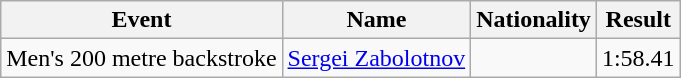<table class=wikitable style=text-align:center>
<tr>
<th>Event</th>
<th>Name</th>
<th>Nationality</th>
<th>Result</th>
</tr>
<tr>
<td align=left>Men's 200 metre backstroke</td>
<td><a href='#'>Sergei Zabolotnov</a></td>
<td></td>
<td>1:58.41</td>
</tr>
</table>
